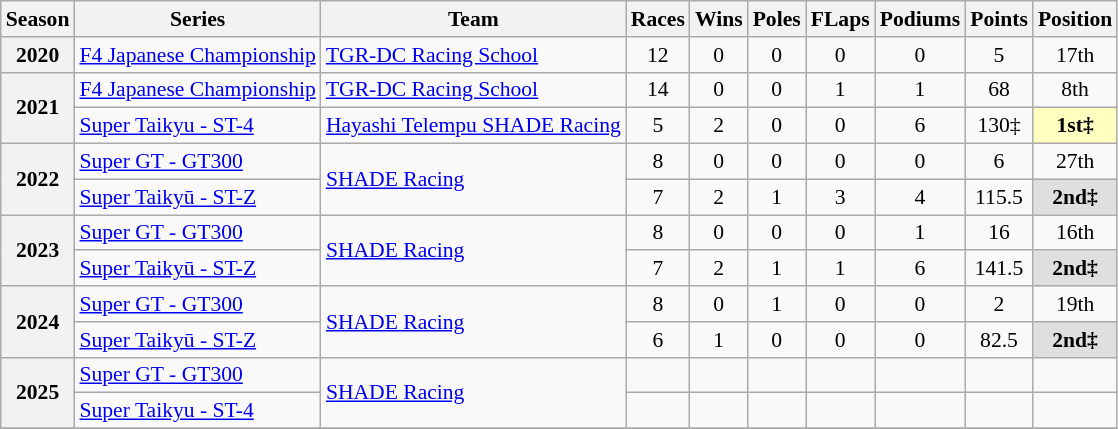<table class="wikitable" style="font-size: 90%; text-align:center">
<tr>
<th>Season</th>
<th>Series</th>
<th>Team</th>
<th>Races</th>
<th>Wins</th>
<th>Poles</th>
<th>FLaps</th>
<th>Podiums</th>
<th>Points</th>
<th>Position</th>
</tr>
<tr>
<th>2020</th>
<td align=left><a href='#'>F4 Japanese Championship</a></td>
<td align=left><a href='#'>TGR-DC Racing School</a></td>
<td>12</td>
<td>0</td>
<td>0</td>
<td>0</td>
<td>0</td>
<td>5</td>
<td>17th</td>
</tr>
<tr>
<th rowspan="2">2021</th>
<td align=left><a href='#'>F4 Japanese Championship</a></td>
<td align=left><a href='#'>TGR-DC Racing School</a></td>
<td>14</td>
<td>0</td>
<td>0</td>
<td>1</td>
<td>1</td>
<td>68</td>
<td>8th</td>
</tr>
<tr>
<td align=left><a href='#'>Super Taikyu - ST-4</a></td>
<td align=left><a href='#'>Hayashi Telempu SHADE Racing</a></td>
<td>5</td>
<td>2</td>
<td>0</td>
<td>0</td>
<td>6</td>
<td>130‡</td>
<td style="background:#FFFFBF"><strong>1st‡</strong></td>
</tr>
<tr>
<th rowspan="2">2022</th>
<td align=left><a href='#'>Super GT - GT300</a></td>
<td align=left rowspan="2"><a href='#'>SHADE Racing</a></td>
<td>8</td>
<td>0</td>
<td>0</td>
<td>0</td>
<td>0</td>
<td>6</td>
<td>27th</td>
</tr>
<tr>
<td align=left><a href='#'>Super Taikyū - ST-Z</a></td>
<td>7</td>
<td>2</td>
<td>1</td>
<td>3</td>
<td>4</td>
<td>115.5</td>
<td style="background:#dfdfdf;"><strong>2nd‡</strong></td>
</tr>
<tr>
<th rowspan="2">2023</th>
<td align=left><a href='#'>Super GT - GT300</a></td>
<td align=left rowspan="2"><a href='#'>SHADE Racing</a></td>
<td>8</td>
<td>0</td>
<td>0</td>
<td>0</td>
<td>1</td>
<td>16</td>
<td>16th</td>
</tr>
<tr>
<td align=left><a href='#'>Super Taikyū - ST-Z</a></td>
<td>7</td>
<td>2</td>
<td>1</td>
<td>1</td>
<td>6</td>
<td>141.5</td>
<td style="background:#dfdfdf;"><strong>2nd‡</strong></td>
</tr>
<tr>
<th rowspan="2">2024</th>
<td align=left><a href='#'>Super GT - GT300</a></td>
<td align=left rowspan="2"><a href='#'>SHADE Racing</a></td>
<td>8</td>
<td>0</td>
<td>1</td>
<td>0</td>
<td>0</td>
<td>2</td>
<td>19th</td>
</tr>
<tr>
<td align=left><a href='#'>Super Taikyū - ST-Z</a></td>
<td>6</td>
<td>1</td>
<td>0</td>
<td>0</td>
<td>0</td>
<td>82.5</td>
<td style="background:#dfdfdf;"><strong>2nd‡</strong></td>
</tr>
<tr>
<th rowspan="2">2025</th>
<td align=left><a href='#'>Super GT - GT300</a></td>
<td rowspan="2" align="left"><a href='#'>SHADE Racing</a></td>
<td></td>
<td></td>
<td></td>
<td></td>
<td></td>
<td></td>
<td></td>
</tr>
<tr>
<td align=left><a href='#'>Super Taikyu - ST-4</a></td>
<td></td>
<td></td>
<td></td>
<td></td>
<td></td>
<td></td>
<td></td>
</tr>
<tr>
</tr>
</table>
